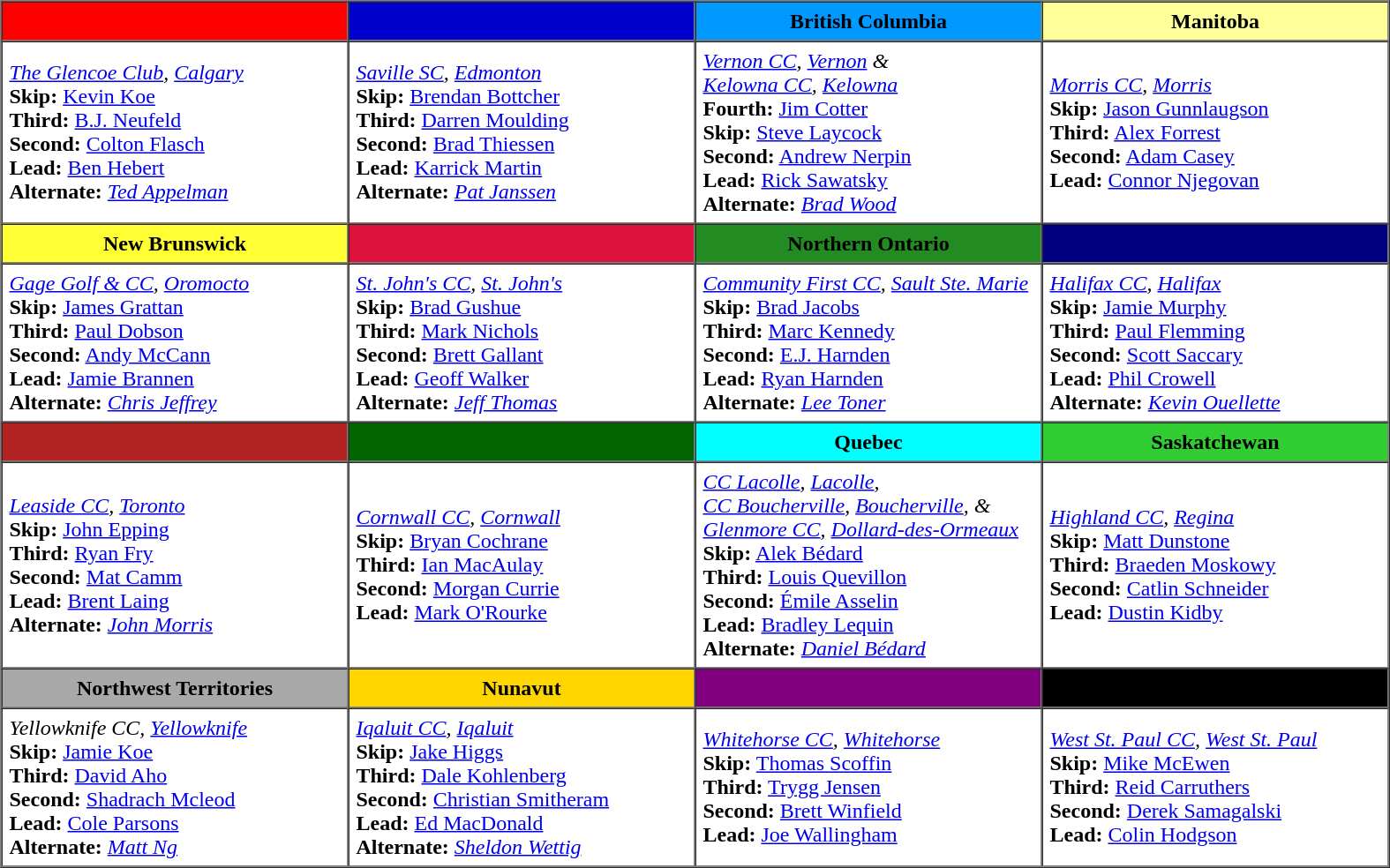<table border=1 cellpadding=5 cellspacing=0>
<tr>
<th bgcolor="#FF0000" width="250"> </th>
<th bgcolor="#0000CD" width="250"> </th>
<th bgcolor="#0099FF" width="250"> British Columbia</th>
<th bgcolor="#FFFF99" width="250"> Manitoba</th>
</tr>
<tr>
<td><em><a href='#'>The Glencoe Club</a>, <a href='#'>Calgary</a></em><br><strong>Skip:</strong> <a href='#'>Kevin Koe</a><br>
<strong>Third:</strong> <a href='#'>B.J. Neufeld</a><br>
<strong>Second:</strong> <a href='#'>Colton Flasch</a><br>
<strong>Lead:</strong> <a href='#'>Ben Hebert</a><br>
<strong>Alternate:</strong> <em><a href='#'>Ted Appelman</a></em></td>
<td><em><a href='#'>Saville SC</a>, <a href='#'>Edmonton</a></em><br><strong>Skip:</strong> <a href='#'>Brendan Bottcher</a><br>
<strong>Third:</strong> <a href='#'>Darren Moulding</a><br>
<strong>Second:</strong> <a href='#'>Brad Thiessen</a><br>
<strong>Lead:</strong> <a href='#'>Karrick Martin</a><br>
<strong>Alternate:</strong> <em><a href='#'>Pat Janssen</a></em></td>
<td><em><a href='#'>Vernon CC</a>, <a href='#'>Vernon</a> &<br><a href='#'>Kelowna CC</a>, <a href='#'>Kelowna</a></em><br><strong>Fourth:</strong> <a href='#'>Jim Cotter</a><br>
<strong>Skip:</strong> <a href='#'>Steve Laycock</a><br>
<strong>Second:</strong> <a href='#'>Andrew Nerpin</a><br>
<strong>Lead:</strong> <a href='#'>Rick Sawatsky</a><br>
<strong>Alternate:</strong> <em><a href='#'>Brad Wood</a></em></td>
<td><em><a href='#'>Morris CC</a>, <a href='#'>Morris</a></em><br><strong>Skip:</strong> <a href='#'>Jason Gunnlaugson</a><br>
<strong>Third:</strong> <a href='#'>Alex Forrest</a><br>
<strong>Second:</strong> <a href='#'>Adam Casey</a><br>
<strong>Lead:</strong> <a href='#'>Connor Njegovan</a></td>
</tr>
<tr border=1 cellpadding=5 cellspacing=0>
<th bgcolor="#FFFF33" width="250"> New Brunswick</th>
<th bgcolor="#DC143C" width="250"> </th>
<th bgcolor="#228B22" width="250"> Northern Ontario</th>
<th bgcolor="#000080" width="250"> </th>
</tr>
<tr>
<td><em><a href='#'>Gage Golf & CC</a>, <a href='#'>Oromocto</a></em><br><strong>Skip:</strong> <a href='#'>James Grattan</a><br>
<strong>Third:</strong> <a href='#'>Paul Dobson</a><br>
<strong>Second:</strong> <a href='#'>Andy McCann</a><br>
<strong>Lead:</strong> <a href='#'>Jamie Brannen</a><br>
<strong>Alternate:</strong> <em><a href='#'>Chris Jeffrey</a></em></td>
<td><em><a href='#'>St. John's CC</a>, <a href='#'>St. John's</a></em><br><strong>Skip:</strong> <a href='#'>Brad Gushue</a><br>
<strong>Third:</strong> <a href='#'>Mark Nichols</a><br>
<strong>Second:</strong> <a href='#'>Brett Gallant</a><br>
<strong>Lead:</strong> <a href='#'>Geoff Walker</a><br>
<strong>Alternate:</strong> <em><a href='#'>Jeff Thomas</a></em></td>
<td><em><a href='#'>Community First CC</a>, <a href='#'>Sault Ste. Marie</a></em><br><strong>Skip:</strong> <a href='#'>Brad Jacobs</a><br>
<strong>Third:</strong> <a href='#'>Marc Kennedy</a><br>
<strong>Second:</strong> <a href='#'>E.J. Harnden</a><br>
<strong>Lead:</strong> <a href='#'>Ryan Harnden</a><br>
<strong>Alternate:</strong> <em><a href='#'>Lee Toner</a></em></td>
<td><em><a href='#'>Halifax CC</a>, <a href='#'>Halifax</a></em><br><strong>Skip:</strong> <a href='#'>Jamie Murphy</a><br>
<strong>Third:</strong> <a href='#'>Paul Flemming</a><br>
<strong>Second:</strong> <a href='#'>Scott Saccary</a><br>
<strong>Lead:</strong>  <a href='#'>Phil Crowell</a><br>
<strong>Alternate:</strong> <em><a href='#'>Kevin Ouellette</a></em></td>
</tr>
<tr border=1 cellpadding=5 cellspacing=0>
<th bgcolor="#B22222" width="250"> </th>
<th bgcolor="#006400" width="250"> </th>
<th bgcolor="#00FFFF" width="250"> Quebec</th>
<th bgcolor="#32CD32" width="250"> Saskatchewan</th>
</tr>
<tr>
<td><em><a href='#'>Leaside CC</a>, <a href='#'>Toronto</a></em><br><strong>Skip:</strong> <a href='#'>John Epping</a><br>
<strong>Third:</strong> <a href='#'>Ryan Fry</a><br>
<strong>Second:</strong> <a href='#'>Mat Camm</a><br>
<strong>Lead:</strong> <a href='#'>Brent Laing</a><br>
<strong>Alternate:</strong> <em><a href='#'>John Morris</a></em></td>
<td><em><a href='#'>Cornwall CC</a>, <a href='#'>Cornwall</a></em><br><strong>Skip:</strong> <a href='#'>Bryan Cochrane</a><br>
<strong>Third:</strong> <a href='#'>Ian MacAulay</a><br>
<strong>Second:</strong> <a href='#'>Morgan Currie</a><br>
<strong>Lead:</strong> <a href='#'>Mark O'Rourke</a></td>
<td><em><a href='#'>CC Lacolle</a>, <a href='#'>Lacolle</a>,<br><a href='#'>CC Boucherville</a>, <a href='#'>Boucherville</a>, &<br><a href='#'>Glenmore CC</a>, <a href='#'>Dollard-des-Ormeaux</a></em><br><strong>Skip:</strong> <a href='#'>Alek Bédard</a><br>
<strong>Third:</strong> <a href='#'>Louis Quevillon</a><br>
<strong>Second:</strong> <a href='#'>Émile Asselin</a><br>
<strong>Lead:</strong> <a href='#'>Bradley Lequin</a><br>
<strong>Alternate:</strong> <em><a href='#'>Daniel Bédard</a></em></td>
<td><em><a href='#'>Highland CC</a>, <a href='#'>Regina</a></em><br><strong>Skip:</strong> <a href='#'>Matt Dunstone</a><br>
<strong>Third:</strong> <a href='#'>Braeden Moskowy</a><br>
<strong>Second:</strong> <a href='#'>Catlin Schneider</a><br>
<strong>Lead:</strong> <a href='#'>Dustin Kidby</a></td>
</tr>
<tr border=1 cellpadding=5 cellspacing=0>
<th bgcolor="#A9A9A9" width="250"> Northwest Territories</th>
<th bgcolor="#FFDD500" width="250"> Nunavut</th>
<th bgcolor="#800080" width="250"> </th>
<th bgcolor="#00000" width="250"> </th>
</tr>
<tr>
<td><em>Yellowknife CC, <a href='#'>Yellowknife</a></em><br><strong>Skip:</strong> <a href='#'>Jamie Koe</a><br>
<strong>Third:</strong> <a href='#'>David Aho</a><br>
<strong>Second:</strong> <a href='#'>Shadrach Mcleod</a><br>
<strong>Lead:</strong> <a href='#'>Cole Parsons</a><br>
<strong>Alternate:</strong> <em><a href='#'>Matt Ng</a></em></td>
<td><em><a href='#'>Iqaluit CC</a>, <a href='#'>Iqaluit</a></em><br><strong>Skip:</strong> <a href='#'>Jake Higgs</a> <br>
<strong>Third:</strong> <a href='#'>Dale Kohlenberg</a><br>
<strong>Second:</strong> <a href='#'>Christian Smitheram</a><br>
<strong>Lead:</strong> <a href='#'>Ed MacDonald</a><br>
<strong>Alternate:</strong> <em><a href='#'>Sheldon Wettig</a></em></td>
<td><em><a href='#'>Whitehorse CC</a>, <a href='#'>Whitehorse</a></em><br><strong>Skip:</strong> <a href='#'>Thomas Scoffin</a><br>
<strong>Third:</strong> <a href='#'>Trygg Jensen</a><br>
<strong>Second:</strong> <a href='#'>Brett Winfield</a><br>
<strong>Lead:</strong> <a href='#'>Joe Wallingham</a></td>
<td><em><a href='#'>West St. Paul CC</a>, <a href='#'>West St. Paul</a></em><br><strong>Skip:</strong> <a href='#'>Mike McEwen</a><br>
<strong>Third:</strong> <a href='#'>Reid Carruthers</a><br>
<strong>Second:</strong> <a href='#'>Derek Samagalski</a><br>
<strong>Lead:</strong> <a href='#'>Colin Hodgson</a></td>
</tr>
</table>
